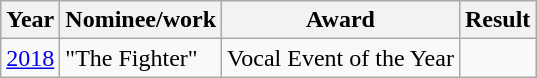<table class="wikitable">
<tr>
<th>Year</th>
<th>Nominee/work</th>
<th>Award</th>
<th>Result</th>
</tr>
<tr>
<td><a href='#'>2018</a></td>
<td>"The Fighter"</td>
<td>Vocal Event of the Year</td>
<td></td>
</tr>
</table>
